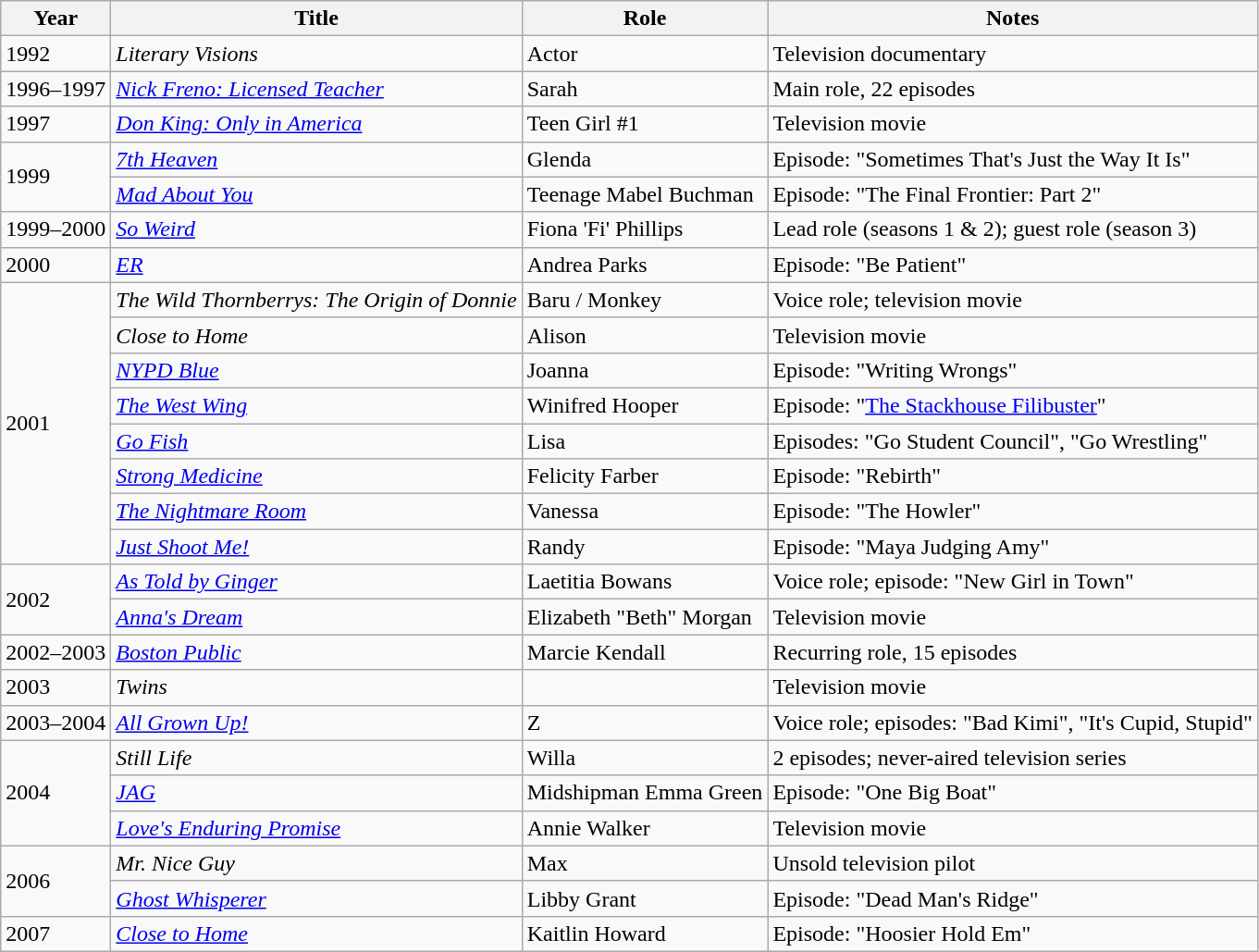<table class="wikitable sortable">
<tr>
<th>Year</th>
<th>Title</th>
<th>Role</th>
<th class="unsortable">Notes</th>
</tr>
<tr>
<td>1992</td>
<td><em>Literary Visions</em></td>
<td>Actor</td>
<td>Television documentary</td>
</tr>
<tr>
<td>1996–1997</td>
<td><em><a href='#'>Nick Freno: Licensed Teacher</a></em></td>
<td>Sarah</td>
<td>Main role, 22 episodes</td>
</tr>
<tr>
<td>1997</td>
<td><em><a href='#'>Don King: Only in America</a></em></td>
<td>Teen Girl #1</td>
<td>Television movie</td>
</tr>
<tr>
<td rowspan=2>1999</td>
<td><em><a href='#'>7th Heaven</a></em></td>
<td>Glenda</td>
<td>Episode: "Sometimes That's Just the Way It Is"</td>
</tr>
<tr>
<td><em><a href='#'>Mad About You</a></em></td>
<td>Teenage Mabel Buchman</td>
<td>Episode: "The Final Frontier: Part 2"</td>
</tr>
<tr>
<td>1999–2000</td>
<td><em><a href='#'>So Weird</a></em></td>
<td>Fiona 'Fi' Phillips</td>
<td>Lead role (seasons 1 & 2); guest role (season 3)</td>
</tr>
<tr>
<td>2000</td>
<td><em><a href='#'>ER</a></em></td>
<td>Andrea Parks</td>
<td>Episode: "Be Patient"</td>
</tr>
<tr>
<td rowspan=8>2001</td>
<td><em>The Wild Thornberrys: The Origin of Donnie</em></td>
<td>Baru / Monkey</td>
<td>Voice role; television movie</td>
</tr>
<tr>
<td><em>Close to Home</em></td>
<td>Alison</td>
<td>Television movie</td>
</tr>
<tr>
<td><em><a href='#'>NYPD Blue</a></em></td>
<td>Joanna</td>
<td>Episode: "Writing Wrongs"</td>
</tr>
<tr>
<td><em><a href='#'>The West Wing</a></em></td>
<td>Winifred Hooper</td>
<td>Episode: "<a href='#'>The Stackhouse Filibuster</a>"</td>
</tr>
<tr>
<td><em><a href='#'>Go Fish</a></em></td>
<td>Lisa</td>
<td>Episodes: "Go Student Council", "Go Wrestling"</td>
</tr>
<tr>
<td><em><a href='#'>Strong Medicine</a></em></td>
<td>Felicity Farber</td>
<td>Episode: "Rebirth"</td>
</tr>
<tr>
<td><em><a href='#'>The Nightmare Room</a></em></td>
<td>Vanessa</td>
<td>Episode: "The Howler"</td>
</tr>
<tr>
<td><em><a href='#'>Just Shoot Me!</a></em></td>
<td>Randy</td>
<td>Episode: "Maya Judging Amy"</td>
</tr>
<tr>
<td rowspan=2>2002</td>
<td><em><a href='#'>As Told by Ginger</a></em></td>
<td>Laetitia Bowans</td>
<td>Voice role; episode: "New Girl in Town"</td>
</tr>
<tr>
<td><em><a href='#'>Anna's Dream</a></em></td>
<td>Elizabeth "Beth" Morgan</td>
<td>Television movie</td>
</tr>
<tr>
<td>2002–2003</td>
<td><em><a href='#'>Boston Public</a></em></td>
<td>Marcie Kendall</td>
<td>Recurring role, 15 episodes</td>
</tr>
<tr>
<td>2003</td>
<td><em>Twins</em></td>
<td></td>
<td>Television movie</td>
</tr>
<tr>
<td>2003–2004</td>
<td><em><a href='#'>All Grown Up!</a></em></td>
<td>Z</td>
<td>Voice role; episodes: "Bad Kimi", "It's Cupid, Stupid"</td>
</tr>
<tr>
<td rowspan=3>2004</td>
<td><em>Still Life</em></td>
<td>Willa</td>
<td>2 episodes; never-aired television series</td>
</tr>
<tr>
<td><em><a href='#'>JAG</a></em></td>
<td>Midshipman Emma Green</td>
<td>Episode: "One Big Boat"</td>
</tr>
<tr>
<td><em><a href='#'>Love's Enduring Promise</a></em></td>
<td>Annie Walker</td>
<td>Television movie</td>
</tr>
<tr>
<td rowspan=2>2006</td>
<td><em>Mr. Nice Guy</em></td>
<td>Max</td>
<td>Unsold television pilot</td>
</tr>
<tr>
<td><em><a href='#'>Ghost Whisperer</a></em></td>
<td>Libby Grant</td>
<td>Episode: "Dead Man's Ridge"</td>
</tr>
<tr>
<td>2007</td>
<td><em><a href='#'>Close to Home</a></em></td>
<td>Kaitlin Howard</td>
<td>Episode: "Hoosier Hold Em"</td>
</tr>
</table>
